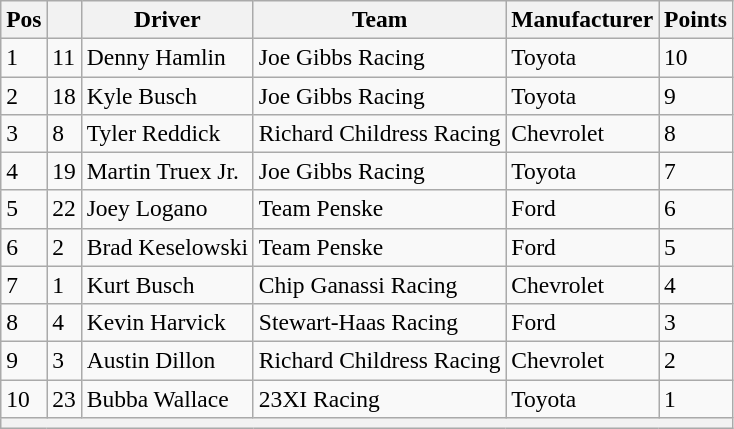<table class="wikitable" style="font-size:98%">
<tr>
<th>Pos</th>
<th></th>
<th>Driver</th>
<th>Team</th>
<th>Manufacturer</th>
<th>Points</th>
</tr>
<tr>
<td>1</td>
<td>11</td>
<td>Denny Hamlin</td>
<td>Joe Gibbs Racing</td>
<td>Toyota</td>
<td>10</td>
</tr>
<tr>
<td>2</td>
<td>18</td>
<td>Kyle Busch</td>
<td>Joe Gibbs Racing</td>
<td>Toyota</td>
<td>9</td>
</tr>
<tr>
<td>3</td>
<td>8</td>
<td>Tyler Reddick</td>
<td>Richard Childress Racing</td>
<td>Chevrolet</td>
<td>8</td>
</tr>
<tr>
<td>4</td>
<td>19</td>
<td>Martin Truex Jr.</td>
<td>Joe Gibbs Racing</td>
<td>Toyota</td>
<td>7</td>
</tr>
<tr>
<td>5</td>
<td>22</td>
<td>Joey Logano</td>
<td>Team Penske</td>
<td>Ford</td>
<td>6</td>
</tr>
<tr>
<td>6</td>
<td>2</td>
<td>Brad Keselowski</td>
<td>Team Penske</td>
<td>Ford</td>
<td>5</td>
</tr>
<tr>
<td>7</td>
<td>1</td>
<td>Kurt Busch</td>
<td>Chip Ganassi Racing</td>
<td>Chevrolet</td>
<td>4</td>
</tr>
<tr>
<td>8</td>
<td>4</td>
<td>Kevin Harvick</td>
<td>Stewart-Haas Racing</td>
<td>Ford</td>
<td>3</td>
</tr>
<tr>
<td>9</td>
<td>3</td>
<td>Austin Dillon</td>
<td>Richard Childress Racing</td>
<td>Chevrolet</td>
<td>2</td>
</tr>
<tr>
<td>10</td>
<td>23</td>
<td>Bubba Wallace</td>
<td>23XI Racing</td>
<td>Toyota</td>
<td>1</td>
</tr>
<tr>
<th colspan="6"></th>
</tr>
</table>
